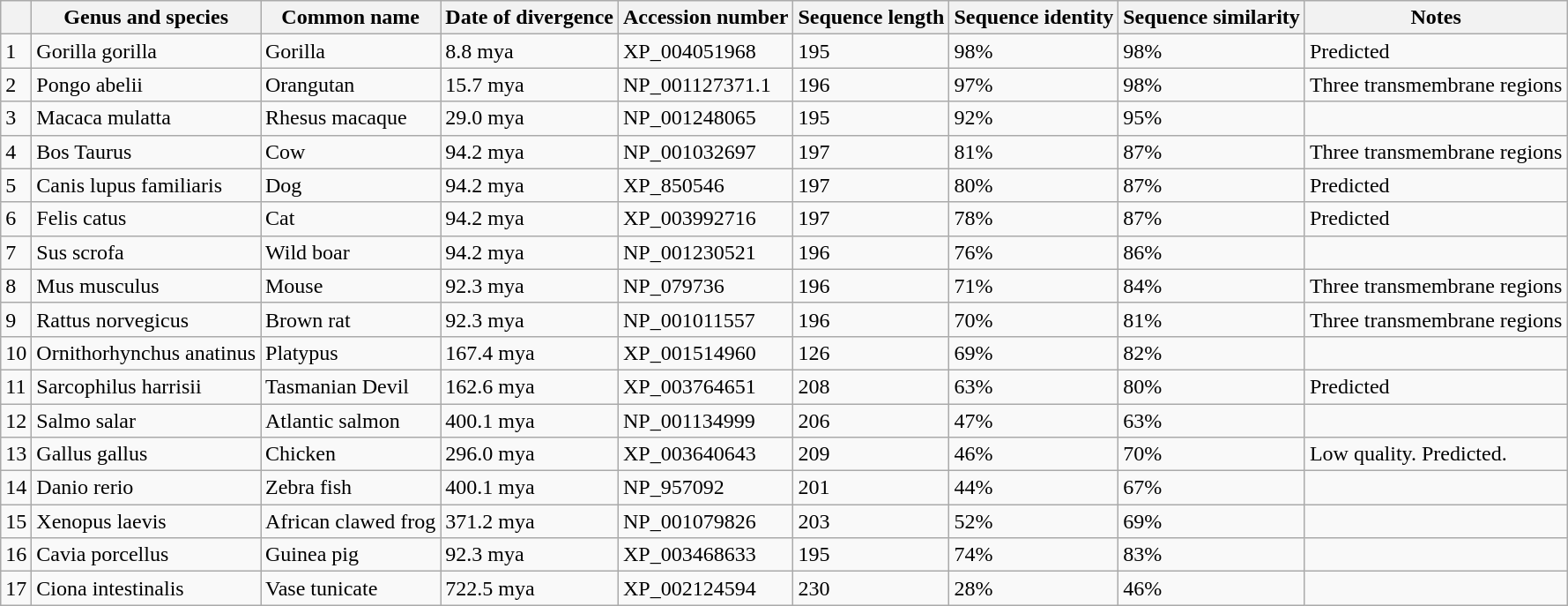<table class="wikitable">
<tr>
<th></th>
<th>Genus and species</th>
<th>Common name</th>
<th>Date of divergence</th>
<th>Accession number</th>
<th>Sequence length</th>
<th>Sequence identity</th>
<th>Sequence similarity</th>
<th>Notes</th>
</tr>
<tr>
<td>1</td>
<td>Gorilla gorilla</td>
<td>Gorilla</td>
<td>8.8 mya</td>
<td>XP_004051968</td>
<td>195</td>
<td>98%</td>
<td>98%</td>
<td>Predicted</td>
</tr>
<tr>
<td>2</td>
<td>Pongo abelii</td>
<td>Orangutan</td>
<td>15.7 mya</td>
<td>NP_001127371.1</td>
<td>196</td>
<td>97%</td>
<td>98%</td>
<td>Three transmembrane regions</td>
</tr>
<tr>
<td>3</td>
<td>Macaca mulatta</td>
<td>Rhesus macaque</td>
<td>29.0 mya</td>
<td>NP_001248065</td>
<td>195</td>
<td>92%</td>
<td>95%</td>
<td></td>
</tr>
<tr>
<td>4</td>
<td>Bos Taurus</td>
<td>Cow</td>
<td>94.2 mya</td>
<td>NP_001032697</td>
<td>197</td>
<td>81%</td>
<td>87%</td>
<td>Three transmembrane regions</td>
</tr>
<tr>
<td>5</td>
<td>Canis lupus familiaris</td>
<td>Dog</td>
<td>94.2 mya</td>
<td>XP_850546</td>
<td>197</td>
<td>80%</td>
<td>87%</td>
<td>Predicted</td>
</tr>
<tr>
<td>6</td>
<td>Felis catus</td>
<td>Cat</td>
<td>94.2 mya</td>
<td>XP_003992716</td>
<td>197</td>
<td>78%</td>
<td>87%</td>
<td>Predicted</td>
</tr>
<tr>
<td>7</td>
<td>Sus scrofa</td>
<td>Wild boar</td>
<td>94.2 mya</td>
<td>NP_001230521</td>
<td>196</td>
<td>76%</td>
<td>86%</td>
<td></td>
</tr>
<tr>
<td>8</td>
<td>Mus musculus</td>
<td>Mouse</td>
<td>92.3 mya</td>
<td>NP_079736</td>
<td>196</td>
<td>71%</td>
<td>84%</td>
<td>Three transmembrane regions</td>
</tr>
<tr>
<td>9</td>
<td>Rattus norvegicus</td>
<td>Brown rat</td>
<td>92.3 mya</td>
<td>NP_001011557</td>
<td>196</td>
<td>70%</td>
<td>81%</td>
<td>Three transmembrane regions</td>
</tr>
<tr>
<td>10</td>
<td>Ornithorhynchus anatinus</td>
<td>Platypus</td>
<td>167.4 mya</td>
<td>XP_001514960</td>
<td>126</td>
<td>69%</td>
<td>82%</td>
<td></td>
</tr>
<tr>
<td>11</td>
<td>Sarcophilus harrisii</td>
<td>Tasmanian Devil</td>
<td>162.6 mya</td>
<td>XP_003764651</td>
<td>208</td>
<td>63%</td>
<td>80%</td>
<td>Predicted</td>
</tr>
<tr>
<td>12</td>
<td>Salmo salar</td>
<td>Atlantic salmon</td>
<td>400.1 mya</td>
<td>NP_001134999</td>
<td>206</td>
<td>47%</td>
<td>63%</td>
<td></td>
</tr>
<tr>
<td>13</td>
<td>Gallus gallus</td>
<td>Chicken</td>
<td>296.0 mya</td>
<td>XP_003640643</td>
<td>209</td>
<td>46%</td>
<td>70%</td>
<td>Low quality. Predicted.</td>
</tr>
<tr>
<td>14</td>
<td>Danio rerio</td>
<td>Zebra fish</td>
<td>400.1 mya</td>
<td>NP_957092</td>
<td>201</td>
<td>44%</td>
<td>67%</td>
<td></td>
</tr>
<tr>
<td>15</td>
<td>Xenopus laevis</td>
<td>African clawed frog</td>
<td>371.2 mya</td>
<td>NP_001079826</td>
<td>203</td>
<td>52%</td>
<td>69%</td>
<td></td>
</tr>
<tr>
<td>16</td>
<td>Cavia porcellus</td>
<td>Guinea pig</td>
<td>92.3 mya</td>
<td>XP_003468633</td>
<td>195</td>
<td>74%</td>
<td>83%</td>
<td></td>
</tr>
<tr>
<td>17</td>
<td>Ciona intestinalis</td>
<td>Vase tunicate</td>
<td>722.5 mya</td>
<td>XP_002124594</td>
<td>230</td>
<td>28%</td>
<td>46%</td>
<td></td>
</tr>
</table>
